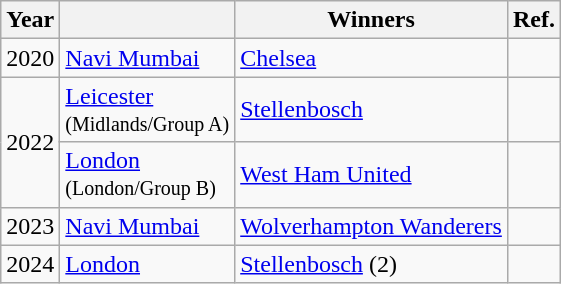<table class="wikitable" style="text-align: left;">
<tr>
<th>Year</th>
<th></th>
<th>Winners</th>
<th>Ref.</th>
</tr>
<tr>
<td>2020</td>
<td> <a href='#'>Navi Mumbai</a></td>
<td> <a href='#'>Chelsea</a></td>
<td></td>
</tr>
<tr>
<td rowspan="2">2022</td>
<td> <a href='#'>Leicester</a><br><small>(Midlands/Group A)</small></td>
<td> <a href='#'>Stellenbosch</a></td>
<td></td>
</tr>
<tr>
<td> <a href='#'>London</a><br><small>(London/Group B)</small></td>
<td> <a href='#'>West Ham United</a></td>
<td></td>
</tr>
<tr>
<td>2023</td>
<td> <a href='#'>Navi Mumbai</a></td>
<td> <a href='#'>Wolverhampton Wanderers</a></td>
<td></td>
</tr>
<tr>
<td>2024</td>
<td> <a href='#'>London</a></td>
<td> <a href='#'>Stellenbosch</a> (2)</td>
<td></td>
</tr>
</table>
